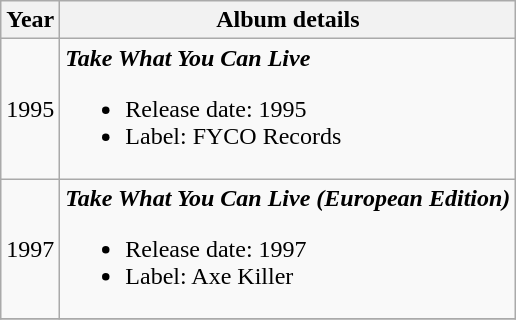<table class="wikitable" style="text-align:center;">
<tr>
<th>Year</th>
<th>Album details</th>
</tr>
<tr>
<td>1995</td>
<td align="left"><strong><em>Take What You Can Live</em></strong><br><ul><li>Release date: 1995</li><li>Label: FYCO Records</li></ul></td>
</tr>
<tr>
<td>1997</td>
<td align="left"><strong><em>Take What You Can Live (European Edition)</em></strong><br><ul><li>Release date: 1997</li><li>Label: Axe Killer</li></ul></td>
</tr>
<tr>
</tr>
</table>
